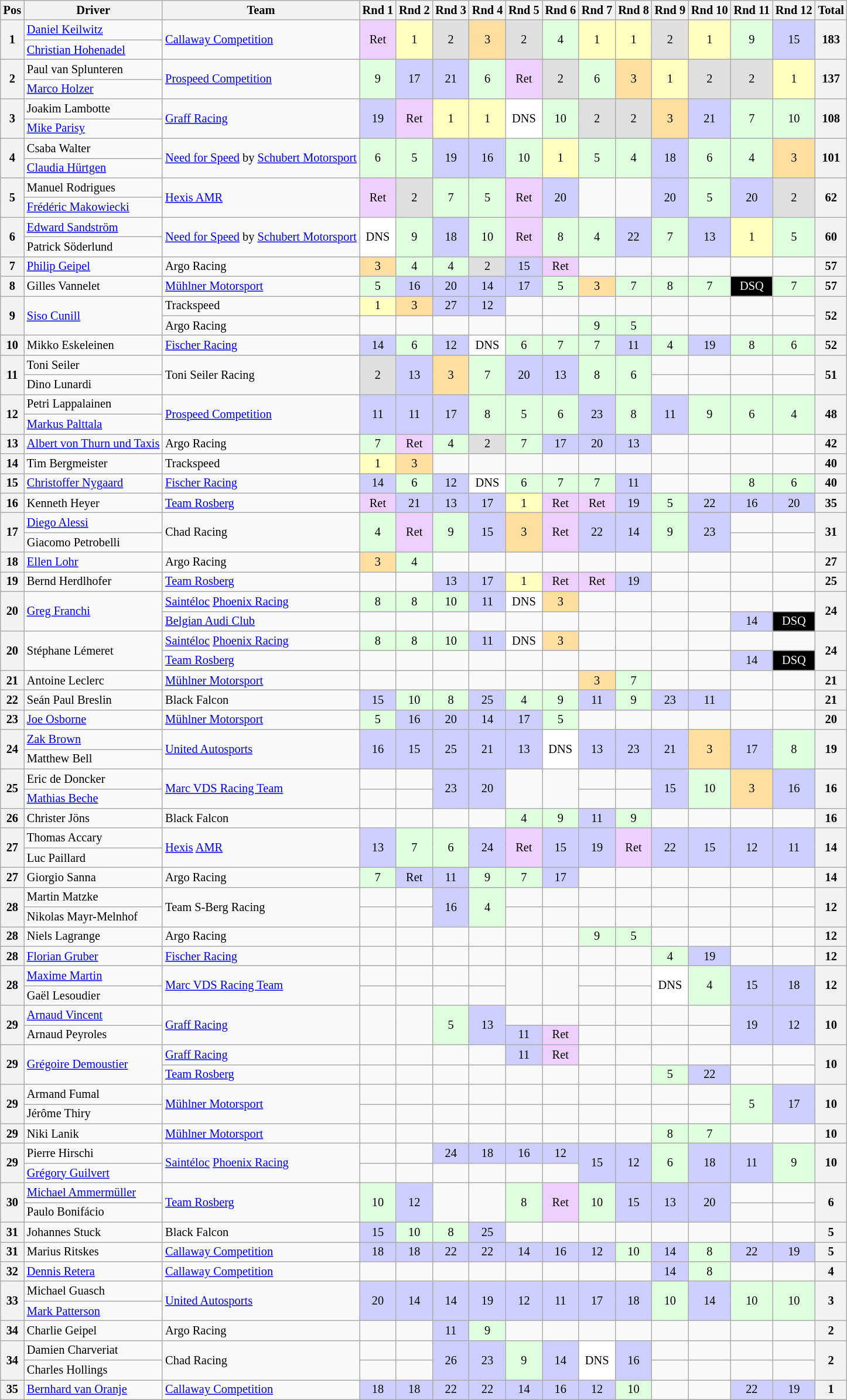<table class="wikitable" style="font-size: 85%; text-align:center">
<tr>
<th>Pos</th>
<th>Driver</th>
<th>Team</th>
<th>Rnd 1</th>
<th>Rnd 2</th>
<th>Rnd 3</th>
<th>Rnd 4</th>
<th>Rnd 5</th>
<th>Rnd 6</th>
<th>Rnd 7</th>
<th>Rnd 8</th>
<th>Rnd 9</th>
<th>Rnd 10</th>
<th>Rnd 11</th>
<th>Rnd 12</th>
<th>Total</th>
</tr>
<tr>
<th rowspan=2>1</th>
<td align=left> <a href='#'>Daniel Keilwitz</a></td>
<td align=left rowspan=2> <a href='#'>Callaway Competition</a></td>
<td rowspan=2 style="background:#EFCFFF;">Ret</td>
<td rowspan=2 style="background:#FFFFBF;">1</td>
<td rowspan=2 style="background:#DFDFDF;">2</td>
<td rowspan=2 style="background:#FFDF9F;">3</td>
<td rowspan=2 style="background:#DFDFDF;">2</td>
<td rowspan=2 style="background:#DFFFDF;">4</td>
<td rowspan=2 style="background:#FFFFBF;">1</td>
<td rowspan=2 style="background:#FFFFBF;">1</td>
<td rowspan=2 style="background:#DFDFDF;">2</td>
<td rowspan=2 style="background:#FFFFBF;">1</td>
<td rowspan=2 style="background:#DFFFDF;">9</td>
<td rowspan=2 style="background:#CFCFFF;">15</td>
<th rowspan=2>183</th>
</tr>
<tr>
<td align=left> <a href='#'>Christian Hohenadel</a></td>
</tr>
<tr>
<th rowspan=2>2</th>
<td align=left> Paul van Splunteren</td>
<td align=left rowspan=2> <a href='#'>Prospeed Competition</a></td>
<td rowspan=2 style="background:#DFFFDF;">9</td>
<td rowspan=2 style="background:#CFCFFF;">17</td>
<td rowspan=2 style="background:#CFCFFF;">21</td>
<td rowspan=2 style="background:#DFFFDF;">6</td>
<td rowspan=2 style="background:#EFCFFF;">Ret</td>
<td rowspan=2 style="background:#DFDFDF;">2</td>
<td rowspan=2 style="background:#DFFFDF;">6</td>
<td rowspan=2 style="background:#FFDF9F;">3</td>
<td rowspan=2 style="background:#FFFFBF;">1</td>
<td rowspan=2 style="background:#DFDFDF;">2</td>
<td rowspan=2 style="background:#DFDFDF;">2</td>
<td rowspan=2 style="background:#FFFFBF;">1</td>
<th rowspan=2>137</th>
</tr>
<tr>
<td align=left> <a href='#'>Marco Holzer</a></td>
</tr>
<tr>
<th rowspan=2>3</th>
<td align=left> Joakim Lambotte</td>
<td align=left rowspan=2> <a href='#'>Graff Racing</a></td>
<td rowspan=2 style="background:#CFCFFF;">19</td>
<td rowspan=2 style="background:#EFCFFF;">Ret</td>
<td rowspan=2 style="background:#FFFFBF;">1</td>
<td rowspan=2 style="background:#FFFFBF;">1</td>
<td rowspan=2 style="background:#FFFFFF;">DNS</td>
<td rowspan=2 style="background:#DFFFDF;">10</td>
<td rowspan=2 style="background:#DFDFDF;">2</td>
<td rowspan=2 style="background:#DFDFDF;">2</td>
<td rowspan=2 style="background:#FFDF9F;">3</td>
<td rowspan=2 style="background:#CFCFFF;">21</td>
<td rowspan=2 style="background:#DFFFDF;">7</td>
<td rowspan=2 style="background:#DFFFDF;">10</td>
<th rowspan=2>108</th>
</tr>
<tr>
<td align=left> <a href='#'>Mike Parisy</a></td>
</tr>
<tr>
<th rowspan=2>4</th>
<td align=left> Csaba Walter</td>
<td align=left rowspan=2> <a href='#'>Need for Speed</a> by <a href='#'>Schubert Motorsport</a></td>
<td rowspan=2 style="background:#DFFFDF;">6</td>
<td rowspan=2 style="background:#DFFFDF;">5</td>
<td rowspan=2 style="background:#CFCFFF;">19</td>
<td rowspan=2 style="background:#CFCFFF;">16</td>
<td rowspan=2 style="background:#DFFFDF;">10</td>
<td rowspan=2 style="background:#FFFFBF;">1</td>
<td rowspan=2 style="background:#DFFFDF;">5</td>
<td rowspan=2 style="background:#DFFFDF;">4</td>
<td rowspan=2 style="background:#CFCFFF;">18</td>
<td rowspan=2 style="background:#DFFFDF;">6</td>
<td rowspan=2 style="background:#DFFFDF;">4</td>
<td rowspan=2 style="background:#FFDF9F;">3</td>
<th rowspan=2>101</th>
</tr>
<tr>
<td align=left> <a href='#'>Claudia Hürtgen</a></td>
</tr>
<tr>
<th rowspan=2>5</th>
<td align=left> Manuel Rodrigues</td>
<td align=left rowspan=2> <a href='#'>Hexis AMR</a></td>
<td rowspan=2 style="background:#EFCFFF;">Ret</td>
<td rowspan=2 style="background:#DFDFDF;">2</td>
<td rowspan=2 style="background:#DFFFDF;">7</td>
<td rowspan=2 style="background:#DFFFDF;">5</td>
<td rowspan=2 style="background:#EFCFFF;">Ret</td>
<td rowspan=2 style="background:#CFCFFF;">20</td>
<td rowspan=2></td>
<td rowspan=2></td>
<td rowspan=2 style="background:#CFCFFF;">20</td>
<td rowspan=2 style="background:#DFFFDF;">5</td>
<td rowspan=2 style="background:#CFCFFF;">20</td>
<td rowspan=2 style="background:#DFDFDF;">2</td>
<th rowspan=2>62</th>
</tr>
<tr>
<td align=left> <a href='#'>Frédéric Makowiecki</a></td>
</tr>
<tr>
<th rowspan=2>6</th>
<td align=left> <a href='#'>Edward Sandström</a></td>
<td align=left rowspan=2> <a href='#'>Need for Speed</a> by <a href='#'>Schubert Motorsport</a></td>
<td rowspan=2 style="background:#FFFFFF;">DNS</td>
<td rowspan=2 style="background:#DFFFDF;">9</td>
<td rowspan=2 style="background:#CFCFFF;">18</td>
<td rowspan=2 style="background:#DFFFDF;">10</td>
<td rowspan=2 style="background:#EFCFFF;">Ret</td>
<td rowspan=2 style="background:#DFFFDF;">8</td>
<td rowspan=2 style="background:#DFFFDF;">4</td>
<td rowspan=2 style="background:#CFCFFF;">22</td>
<td rowspan=2 style="background:#DFFFDF;">7</td>
<td rowspan=2 style="background:#CFCFFF;">13</td>
<td rowspan=2 style="background:#FFFFBF;">1</td>
<td rowspan=2 style="background:#DFFFDF;">5</td>
<th rowspan=2>60</th>
</tr>
<tr>
<td align=left> Patrick Söderlund</td>
</tr>
<tr>
<th>7</th>
<td align=left> <a href='#'>Philip Geipel</a></td>
<td align=left> Argo Racing</td>
<td style="background:#FFDF9F;">3</td>
<td style="background:#DFFFDF;">4</td>
<td style="background:#DFFFDF;">4</td>
<td style="background:#DFDFDF;">2</td>
<td style="background:#CFCFFF;">15</td>
<td style="background:#EFCFFF;">Ret</td>
<td></td>
<td></td>
<td></td>
<td></td>
<td></td>
<td></td>
<th>57</th>
</tr>
<tr>
<th>8</th>
<td align=left> Gilles Vannelet</td>
<td align=left> <a href='#'>Mühlner Motorsport</a></td>
<td style="background:#DFFFDF;">5</td>
<td style="background:#CFCFFF;">16</td>
<td style="background:#CFCFFF;">20</td>
<td style="background:#CFCFFF;">14</td>
<td style="background:#CFCFFF;">17</td>
<td style="background:#DFFFDF;">5</td>
<td style="background:#FFDF9F;">3</td>
<td style="background:#DFFFDF;">7</td>
<td style="background:#DFFFDF;">8</td>
<td style="background:#DFFFDF;">7</td>
<td style="background-color:#000000; color:white">DSQ</td>
<td style="background:#DFFFDF;">7</td>
<th>57</th>
</tr>
<tr>
<th rowspan=2>9</th>
<td align=left rowspan=2> <a href='#'>Siso Cunill</a></td>
<td align=left> Trackspeed</td>
<td style="background:#FFFFBF;">1</td>
<td style="background:#FFDF9F;">3</td>
<td style="background:#CFCFFF;">27</td>
<td style="background:#CFCFFF;">12</td>
<td></td>
<td></td>
<td></td>
<td></td>
<td></td>
<td></td>
<td></td>
<td></td>
<th rowspan=2>52</th>
</tr>
<tr>
<td align=left> Argo Racing</td>
<td></td>
<td></td>
<td></td>
<td></td>
<td></td>
<td></td>
<td style="background:#DFFFDF;">9</td>
<td style="background:#DFFFDF;">5</td>
<td></td>
<td></td>
<td></td>
<td></td>
</tr>
<tr>
<th>10</th>
<td align=left> Mikko Eskeleinen</td>
<td align=left> <a href='#'>Fischer Racing</a></td>
<td style="background:#CFCFFF;">14</td>
<td style="background:#DFFFDF;">6</td>
<td style="background:#CFCFFF;">12</td>
<td style="background:#FFFFFF;">DNS</td>
<td style="background:#DFFFDF;">6</td>
<td style="background:#DFFFDF;">7</td>
<td style="background:#DFFFDF;">7</td>
<td style="background:#CFCFFF;">11</td>
<td style="background:#DFFFDF;">4</td>
<td style="background:#CFCFFF;">19</td>
<td style="background:#DFFFDF;">8</td>
<td style="background:#DFFFDF;">6</td>
<th>52</th>
</tr>
<tr>
<th rowspan=2>11</th>
<td align=left> Toni Seiler</td>
<td align=left rowspan=2> Toni Seiler Racing</td>
<td rowspan=2 style="background:#DFDFDF;">2</td>
<td rowspan=2 style="background:#CFCFFF;">13</td>
<td rowspan=2 style="background:#FFDF9F;">3</td>
<td rowspan=2 style="background:#DFFFDF;">7</td>
<td rowspan=2 style="background:#CFCFFF;">20</td>
<td rowspan=2 style="background:#CFCFFF;">13</td>
<td rowspan=2 style="background:#DFFFDF;">8</td>
<td rowspan=2 style="background:#DFFFDF;">6</td>
<td></td>
<td></td>
<td></td>
<td></td>
<th rowspan=2>51</th>
</tr>
<tr>
<td align=left> Dino Lunardi</td>
<td></td>
<td></td>
<td></td>
<td></td>
</tr>
<tr>
<th rowspan=2>12</th>
<td align=left> Petri Lappalainen</td>
<td align=left rowspan=2> <a href='#'>Prospeed Competition</a></td>
<td rowspan=2 style="background:#CFCFFF;">11</td>
<td rowspan=2 style="background:#CFCFFF;">11</td>
<td rowspan=2 style="background:#CFCFFF;">17</td>
<td rowspan=2 style="background:#DFFFDF;">8</td>
<td rowspan=2 style="background:#DFFFDF;">5</td>
<td rowspan=2 style="background:#DFFFDF;">6</td>
<td rowspan=2 style="background:#CFCFFF;">23</td>
<td rowspan=2 style="background:#DFFFDF;">8</td>
<td rowspan=2 style="background:#CFCFFF;">11</td>
<td rowspan=2 style="background:#DFFFDF;">9</td>
<td rowspan=2 style="background:#DFFFDF;">6</td>
<td rowspan=2 style="background:#DFFFDF;">4</td>
<th rowspan=2>48</th>
</tr>
<tr>
<td align=left> <a href='#'>Markus Palttala</a></td>
</tr>
<tr>
<th>13</th>
<td align=left> <a href='#'>Albert von Thurn und Taxis</a></td>
<td align=left> Argo Racing</td>
<td style="background:#DFFFDF;">7</td>
<td style="background:#EFCFFF;">Ret</td>
<td style="background:#DFFFDF;">4</td>
<td style="background:#DFDFDF;">2</td>
<td style="background:#DFFFDF;">7</td>
<td style="background:#CFCFFF;">17</td>
<td style="background:#CFCFFF;">20</td>
<td style="background:#CFCFFF;">13</td>
<td></td>
<td></td>
<td></td>
<td></td>
<th>42</th>
</tr>
<tr>
<th>14</th>
<td align=left> Tim Bergmeister</td>
<td align=left> Trackspeed</td>
<td style="background:#FFFFBF;">1</td>
<td style="background:#FFDF9F;">3</td>
<td></td>
<td></td>
<td></td>
<td></td>
<td></td>
<td></td>
<td></td>
<td></td>
<td></td>
<td></td>
<th>40</th>
</tr>
<tr>
<th>15</th>
<td align=left> <a href='#'>Christoffer Nygaard</a></td>
<td align=left> <a href='#'>Fischer Racing</a></td>
<td style="background:#CFCFFF;">14</td>
<td style="background:#DFFFDF;">6</td>
<td style="background:#CFCFFF;">12</td>
<td style="background:#FFFFFF;">DNS</td>
<td style="background:#DFFFDF;">6</td>
<td style="background:#DFFFDF;">7</td>
<td style="background:#DFFFDF;">7</td>
<td style="background:#CFCFFF;">11</td>
<td></td>
<td></td>
<td style="background:#DFFFDF;">8</td>
<td style="background:#DFFFDF;">6</td>
<th>40</th>
</tr>
<tr>
<th>16</th>
<td align=left> Kenneth Heyer</td>
<td align=left> <a href='#'>Team Rosberg</a></td>
<td style="background:#EFCFFF;">Ret</td>
<td style="background:#CFCFFF;">21</td>
<td style="background:#CFCFFF;">13</td>
<td style="background:#CFCFFF;">17</td>
<td style="background:#FFFFBF;">1</td>
<td style="background:#EFCFFF;">Ret</td>
<td style="background:#EFCFFF;">Ret</td>
<td style="background:#CFCFFF;">19</td>
<td style="background:#DFFFDF;">5</td>
<td style="background:#CFCFFF;">22</td>
<td style="background:#CFCFFF;">16</td>
<td style="background:#CFCFFF;">20</td>
<th>35</th>
</tr>
<tr>
<th rowspan=2>17</th>
<td align=left> <a href='#'>Diego Alessi</a></td>
<td align=left rowspan=2> Chad Racing</td>
<td rowspan=2 style="background:#DFFFDF;">4</td>
<td rowspan=2 style="background:#EFCFFF;">Ret</td>
<td rowspan=2 style="background:#DFFFDF;">9</td>
<td rowspan=2 style="background:#CFCFFF;">15</td>
<td rowspan=2 style="background:#FFDF9F;">3</td>
<td rowspan=2 style="background:#EFCFFF;">Ret</td>
<td rowspan=2 style="background:#CFCFFF;">22</td>
<td rowspan=2 style="background:#CFCFFF;">14</td>
<td rowspan=2 style="background:#DFFFDF;">9</td>
<td rowspan=2 style="background:#CFCFFF;">23</td>
<td></td>
<td></td>
<th rowspan=2>31</th>
</tr>
<tr>
<td align=left> Giacomo Petrobelli</td>
<td></td>
<td></td>
</tr>
<tr>
<th>18</th>
<td align=left> <a href='#'>Ellen Lohr</a></td>
<td align=left> Argo Racing</td>
<td style="background:#FFDF9F;">3</td>
<td style="background:#DFFFDF;">4</td>
<td></td>
<td></td>
<td></td>
<td></td>
<td></td>
<td></td>
<td></td>
<td></td>
<td></td>
<td></td>
<th>27</th>
</tr>
<tr>
<th>19</th>
<td align=left> Bernd Herdlhofer</td>
<td align=left> <a href='#'>Team Rosberg</a></td>
<td></td>
<td></td>
<td style="background:#CFCFFF;">13</td>
<td style="background:#CFCFFF;">17</td>
<td style="background:#FFFFBF;">1</td>
<td style="background:#EFCFFF;">Ret</td>
<td style="background:#EFCFFF;">Ret</td>
<td style="background:#CFCFFF;">19</td>
<td></td>
<td></td>
<td></td>
<td></td>
<th>25</th>
</tr>
<tr>
<th rowspan=2>20</th>
<td align=left rowspan=2> <a href='#'>Greg Franchi</a></td>
<td align=left> <a href='#'>Saintéloc</a> <a href='#'>Phoenix Racing</a></td>
<td style="background:#DFFFDF;">8</td>
<td style="background:#DFFFDF;">8</td>
<td style="background:#DFFFDF;">10</td>
<td style="background:#CFCFFF;">11</td>
<td style="background:#FFFFFF;">DNS</td>
<td style="background:#FFDF9F;">3</td>
<td></td>
<td></td>
<td></td>
<td></td>
<td></td>
<td></td>
<th rowspan=2>24</th>
</tr>
<tr>
<td align=left> <a href='#'>Belgian Audi Club</a></td>
<td></td>
<td></td>
<td></td>
<td></td>
<td></td>
<td></td>
<td></td>
<td></td>
<td></td>
<td></td>
<td style="background:#CFCFFF;">14</td>
<td style="background-color:#000000; color:white">DSQ</td>
</tr>
<tr>
<th rowspan=2>20</th>
<td align=left rowspan=2> Stéphane Lémeret</td>
<td align=left> <a href='#'>Saintéloc</a> <a href='#'>Phoenix Racing</a></td>
<td style="background:#DFFFDF;">8</td>
<td style="background:#DFFFDF;">8</td>
<td style="background:#DFFFDF;">10</td>
<td style="background:#CFCFFF;">11</td>
<td style="background:#FFFFFF;">DNS</td>
<td style="background:#FFDF9F;">3</td>
<td></td>
<td></td>
<td></td>
<td></td>
<td></td>
<td></td>
<th rowspan=2>24</th>
</tr>
<tr>
<td align=left> <a href='#'>Team Rosberg</a></td>
<td></td>
<td></td>
<td></td>
<td></td>
<td></td>
<td></td>
<td></td>
<td></td>
<td></td>
<td></td>
<td style="background:#CFCFFF;">14</td>
<td style="background-color:#000000; color:white">DSQ</td>
</tr>
<tr>
<th>21</th>
<td align=left> Antoine Leclerc</td>
<td align=left> <a href='#'>Mühlner Motorsport</a></td>
<td></td>
<td></td>
<td></td>
<td></td>
<td></td>
<td></td>
<td style="background:#FFDF9F;">3</td>
<td style="background:#DFFFDF;">7</td>
<td></td>
<td></td>
<td></td>
<td></td>
<th>21</th>
</tr>
<tr>
<th>22</th>
<td align=left> Seán Paul Breslin</td>
<td align=left> Black Falcon</td>
<td style="background:#CFCFFF;">15</td>
<td style="background:#DFFFDF;">10</td>
<td style="background:#DFFFDF;">8</td>
<td style="background:#CFCFFF;">25</td>
<td style="background:#DFFFDF;">4</td>
<td style="background:#DFFFDF;">9</td>
<td style="background:#CFCFFF;">11</td>
<td style="background:#DFFFDF;">9</td>
<td style="background:#CFCFFF;">23</td>
<td style="background:#CFCFFF;">11</td>
<td></td>
<td></td>
<th>21</th>
</tr>
<tr>
<th>23</th>
<td align=left> <a href='#'>Joe Osborne</a></td>
<td align=left> <a href='#'>Mühlner Motorsport</a></td>
<td style="background:#DFFFDF;">5</td>
<td style="background:#CFCFFF;">16</td>
<td style="background:#CFCFFF;">20</td>
<td style="background:#CFCFFF;">14</td>
<td style="background:#CFCFFF;">17</td>
<td style="background:#DFFFDF;">5</td>
<td></td>
<td></td>
<td></td>
<td></td>
<td></td>
<td></td>
<th>20</th>
</tr>
<tr>
<th rowspan=2>24</th>
<td align=left> <a href='#'>Zak Brown</a></td>
<td align=left rowspan=2> <a href='#'>United Autosports</a></td>
<td rowspan=2 style="background:#CFCFFF;">16</td>
<td rowspan=2 style="background:#CFCFFF;">15</td>
<td rowspan=2 style="background:#CFCFFF;">25</td>
<td rowspan=2 style="background:#CFCFFF;">21</td>
<td rowspan=2 style="background:#CFCFFF;">13</td>
<td rowspan=2 style="background:#FFFFFF;">DNS</td>
<td rowspan=2 style="background:#CFCFFF;">13</td>
<td rowspan=2 style="background:#CFCFFF;">23</td>
<td rowspan=2 style="background:#CFCFFF;">21</td>
<td rowspan=2 style="background:#FFDF9F;">3</td>
<td rowspan=2 style="background:#CFCFFF;">17</td>
<td rowspan=2 style="background:#DFFFDF;">8</td>
<th rowspan=2>19</th>
</tr>
<tr>
<td align=left> Matthew Bell</td>
</tr>
<tr>
<th rowspan=2>25</th>
<td align=left> Eric de Doncker</td>
<td align=left rowspan=2> <a href='#'>Marc VDS Racing Team</a></td>
<td></td>
<td></td>
<td rowspan=2 style="background:#CFCFFF;">23</td>
<td rowspan=2 style="background:#CFCFFF;">20</td>
<td rowspan=2></td>
<td rowspan=2></td>
<td></td>
<td></td>
<td rowspan=2 style="background:#CFCFFF;">15</td>
<td rowspan=2 style="background:#DFFFDF;">10</td>
<td rowspan=2 style="background:#FFDF9F;">3</td>
<td rowspan=2 style="background:#CFCFFF;">16</td>
<th rowspan=2>16</th>
</tr>
<tr>
<td align=left> <a href='#'>Mathias Beche</a></td>
<td></td>
<td></td>
<td></td>
<td></td>
</tr>
<tr>
<th>26</th>
<td align=left> Christer Jöns</td>
<td align=left> Black Falcon</td>
<td></td>
<td></td>
<td></td>
<td></td>
<td style="background:#DFFFDF;">4</td>
<td style="background:#DFFFDF;">9</td>
<td style="background:#CFCFFF;">11</td>
<td style="background:#DFFFDF;">9</td>
<td></td>
<td></td>
<td></td>
<td></td>
<th>16</th>
</tr>
<tr>
<th rowspan=2>27</th>
<td align=left> Thomas Accary</td>
<td align=left rowspan=2> <a href='#'>Hexis</a> <a href='#'>AMR</a></td>
<td rowspan=2 style="background:#CFCFFF;">13</td>
<td rowspan=2 style="background:#DFFFDF;">7</td>
<td rowspan=2 style="background:#DFFFDF;">6</td>
<td rowspan=2 style="background:#CFCFFF;">24</td>
<td rowspan=2 style="background:#EFCFFF;">Ret</td>
<td rowspan=2 style="background:#CFCFFF;">15</td>
<td rowspan=2 style="background:#CFCFFF;">19</td>
<td rowspan=2 style="background:#EFCFFF;">Ret</td>
<td rowspan=2 style="background:#CFCFFF;">22</td>
<td rowspan=2 style="background:#CFCFFF;">15</td>
<td rowspan=2 style="background:#CFCFFF;">12</td>
<td rowspan=2 style="background:#CFCFFF;">11</td>
<th rowspan=2>14</th>
</tr>
<tr>
<td align=left> Luc Paillard</td>
</tr>
<tr>
<th>27</th>
<td align=left> Giorgio Sanna</td>
<td align=left> Argo Racing</td>
<td style="background:#DFFFDF;">7</td>
<td style="background:#CFCFFF;">Ret</td>
<td style="background:#CFCFFF;">11</td>
<td style="background:#DFFFDF;">9</td>
<td style="background:#DFFFDF;">7</td>
<td style="background:#CFCFFF;">17</td>
<td></td>
<td></td>
<td></td>
<td></td>
<td></td>
<td></td>
<th>14</th>
</tr>
<tr>
<th rowspan=2>28</th>
<td align=left> Martin Matzke</td>
<td align=left rowspan=2> Team S-Berg Racing</td>
<td></td>
<td></td>
<td rowspan=2 style="background:#CFCFFF;">16</td>
<td rowspan=2 style="background:#DFFFDF;">4</td>
<td></td>
<td></td>
<td></td>
<td></td>
<td></td>
<td></td>
<td></td>
<td></td>
<th rowspan=2>12</th>
</tr>
<tr>
<td align=left> Nikolas Mayr-Melnhof</td>
<td></td>
<td></td>
<td></td>
<td></td>
<td></td>
<td></td>
<td></td>
<td></td>
<td></td>
<td></td>
</tr>
<tr>
<th>28</th>
<td align=left> Niels Lagrange</td>
<td align=left> Argo Racing</td>
<td></td>
<td></td>
<td></td>
<td></td>
<td></td>
<td></td>
<td style="background:#DFFFDF;">9</td>
<td style="background:#DFFFDF;">5</td>
<td></td>
<td></td>
<td></td>
<td></td>
<th>12</th>
</tr>
<tr>
<th>28</th>
<td align=left> <a href='#'>Florian Gruber</a></td>
<td align=left> <a href='#'>Fischer Racing</a></td>
<td></td>
<td></td>
<td></td>
<td></td>
<td></td>
<td></td>
<td></td>
<td></td>
<td style="background:#DFFFDF;">4</td>
<td style="background:#CFCFFF;">19</td>
<td></td>
<td></td>
<th>12</th>
</tr>
<tr>
<th rowspan=2>28</th>
<td align=left> <a href='#'>Maxime Martin</a></td>
<td align=left rowspan=2> <a href='#'>Marc VDS Racing Team</a></td>
<td></td>
<td></td>
<td></td>
<td></td>
<td rowspan=2></td>
<td rowspan=2></td>
<td></td>
<td></td>
<td rowspan=2 style="background:#FFFFFF;">DNS</td>
<td rowspan=2 style="background:#DFFFDF;">4</td>
<td rowspan=2 style="background:#CFCFFF;">15</td>
<td rowspan=2 style="background:#CFCFFF;">18</td>
<th rowspan=2>12</th>
</tr>
<tr>
<td align=left> Gaël Lesoudier</td>
<td></td>
<td></td>
<td></td>
<td></td>
<td></td>
<td></td>
</tr>
<tr>
<th rowspan=2>29</th>
<td align=left> <a href='#'>Arnaud Vincent</a></td>
<td align=left rowspan=2> <a href='#'>Graff Racing</a></td>
<td rowspan=2></td>
<td rowspan=2></td>
<td rowspan=2 style="background:#DFFFDF;">5</td>
<td rowspan=2 style="background:#CFCFFF;">13</td>
<td></td>
<td></td>
<td></td>
<td></td>
<td></td>
<td></td>
<td rowspan=2 style="background:#CFCFFF;">19</td>
<td rowspan=2 style="background:#CFCFFF;">12</td>
<th rowspan=2>10</th>
</tr>
<tr>
<td align=left> Arnaud Peyroles</td>
<td style="background:#CFCFFF;">11</td>
<td style="background:#EFCFFF;">Ret</td>
<td></td>
<td></td>
<td></td>
<td></td>
</tr>
<tr>
<th rowspan=2>29</th>
<td align=left rowspan=2> <a href='#'>Grégoire Demoustier</a></td>
<td align=left> <a href='#'>Graff Racing</a></td>
<td></td>
<td></td>
<td></td>
<td></td>
<td style="background:#CFCFFF;">11</td>
<td style="background:#EFCFFF;">Ret</td>
<td></td>
<td></td>
<td></td>
<td></td>
<td></td>
<td></td>
<th rowspan=2>10</th>
</tr>
<tr>
<td align=left> <a href='#'>Team Rosberg</a></td>
<td></td>
<td></td>
<td></td>
<td></td>
<td></td>
<td></td>
<td></td>
<td></td>
<td style="background:#DFFFDF;">5</td>
<td style="background:#CFCFFF;">22</td>
<td></td>
<td></td>
</tr>
<tr>
<th rowspan=2>29</th>
<td align=left> Armand Fumal</td>
<td rowspan=2 align=left> <a href='#'>Mühlner Motorsport</a></td>
<td></td>
<td></td>
<td></td>
<td></td>
<td></td>
<td></td>
<td></td>
<td></td>
<td></td>
<td></td>
<td rowspan=2 style="background:#DFFFDF;">5</td>
<td rowspan=2 style="background:#CFCFFF;">17</td>
<th rowspan=2>10</th>
</tr>
<tr>
<td align=left> Jérôme Thiry</td>
<td></td>
<td></td>
<td></td>
<td></td>
<td></td>
<td></td>
<td></td>
<td></td>
<td></td>
<td></td>
</tr>
<tr>
<th>29</th>
<td align=left> Niki Lanik</td>
<td align=left> <a href='#'>Mühlner Motorsport</a></td>
<td></td>
<td></td>
<td></td>
<td></td>
<td></td>
<td></td>
<td></td>
<td></td>
<td style="background:#DFFFDF;">8</td>
<td style="background:#DFFFDF;">7</td>
<td></td>
<td></td>
<th>10</th>
</tr>
<tr>
<th rowspan=2>29</th>
<td align=left> Pierre Hirschi</td>
<td align=left rowspan=2> <a href='#'>Saintéloc</a> <a href='#'>Phoenix Racing</a></td>
<td></td>
<td></td>
<td style="background:#CFCFFF;">24</td>
<td style="background:#CFCFFF;">18</td>
<td style="background:#CFCFFF;">16</td>
<td style="background:#CFCFFF;">12</td>
<td rowspan=2 style="background:#CFCFFF;">15</td>
<td rowspan=2 style="background:#CFCFFF;">12</td>
<td rowspan=2 style="background:#DFFFDF;">6</td>
<td rowspan=2 style="background:#CFCFFF;">18</td>
<td rowspan=2 style="background:#CFCFFF;">11</td>
<td rowspan=2 style="background:#DFFFDF;">9</td>
<th rowspan=2>10</th>
</tr>
<tr>
<td align=left> <a href='#'>Grégory Guilvert</a></td>
<td></td>
<td></td>
<td></td>
<td></td>
<td></td>
<td></td>
</tr>
<tr>
<th rowspan=2>30</th>
<td align=left> <a href='#'>Michael Ammermüller</a></td>
<td align=left rowspan=2> <a href='#'>Team Rosberg</a></td>
<td rowspan=2 style="background:#DFFFDF;">10</td>
<td rowspan=2 style="background:#CFCFFF;">12</td>
<td rowspan=2></td>
<td rowspan=2></td>
<td rowspan=2 style="background:#DFFFDF;">8</td>
<td rowspan=2 style="background:#EFCFFF;">Ret</td>
<td rowspan=2 style="background:#DFFFDF;">10</td>
<td rowspan=2 style="background:#CFCFFF;">15</td>
<td rowspan=2 style="background:#CFCFFF;">13</td>
<td rowspan=2 style="background:#CFCFFF;">20</td>
<td></td>
<td></td>
<th rowspan=2>6</th>
</tr>
<tr>
<td align=left> Paulo Bonifácio</td>
<td></td>
<td></td>
</tr>
<tr>
<th>31</th>
<td align=left> Johannes Stuck</td>
<td align=left> Black Falcon</td>
<td style="background:#CFCFFF;">15</td>
<td style="background:#DFFFDF;">10</td>
<td style="background:#DFFFDF;">8</td>
<td style="background:#CFCFFF;">25</td>
<td></td>
<td></td>
<td></td>
<td></td>
<td></td>
<td></td>
<td></td>
<td></td>
<th>5</th>
</tr>
<tr>
<th>31</th>
<td align=left> Marius Ritskes</td>
<td align=left> <a href='#'>Callaway Competition</a></td>
<td style="background:#CFCFFF;">18</td>
<td style="background:#CFCFFF;">18</td>
<td style="background:#CFCFFF;">22</td>
<td style="background:#CFCFFF;">22</td>
<td style="background:#CFCFFF;">14</td>
<td style="background:#CFCFFF;">16</td>
<td style="background:#CFCFFF;">12</td>
<td style="background:#DFFFDF;">10</td>
<td style="background:#CFCFFF;">14</td>
<td style="background:#DFFFDF;">8</td>
<td style="background:#CFCFFF;">22</td>
<td style="background:#CFCFFF;">19</td>
<th>5</th>
</tr>
<tr>
<th>32</th>
<td align=left> <a href='#'>Dennis Retera</a></td>
<td align=left> <a href='#'>Callaway Competition</a></td>
<td></td>
<td></td>
<td></td>
<td></td>
<td></td>
<td></td>
<td></td>
<td></td>
<td style="background:#CFCFFF;">14</td>
<td style="background:#DFFFDF;">8</td>
<td></td>
<td></td>
<th>4</th>
</tr>
<tr>
<th rowspan=2>33</th>
<td align=left> Michael Guasch</td>
<td rowspan=2 align=left> <a href='#'>United Autosports</a></td>
<td rowspan=2 style="background:#CFCFFF;">20</td>
<td rowspan=2 style="background:#CFCFFF;">14</td>
<td rowspan=2 style="background:#CFCFFF;">14</td>
<td rowspan=2 style="background:#CFCFFF;">19</td>
<td rowspan=2 style="background:#CFCFFF;">12</td>
<td rowspan=2 style="background:#CFCFFF;">11</td>
<td rowspan=2 style="background:#CFCFFF;">17</td>
<td rowspan=2 style="background:#CFCFFF;">18</td>
<td rowspan=2 style="background:#DFFFDF;">10</td>
<td rowspan=2 style="background:#CFCFFF;">14</td>
<td rowspan=2 style="background:#DFFFDF;">10</td>
<td rowspan=2 style="background:#DFFFDF;">10</td>
<th rowspan=2>3</th>
</tr>
<tr>
<td align=left> <a href='#'>Mark Patterson</a></td>
</tr>
<tr>
<th>34</th>
<td align=left> Charlie Geipel</td>
<td align=left> Argo Racing</td>
<td></td>
<td></td>
<td style="background:#CFCFFF;">11</td>
<td style="background:#DFFFDF;">9</td>
<td></td>
<td></td>
<td></td>
<td></td>
<td></td>
<td></td>
<td></td>
<td></td>
<th>2</th>
</tr>
<tr>
<th rowspan=2>34</th>
<td align=left> Damien Charveriat</td>
<td align=left rowspan=2> Chad Racing</td>
<td></td>
<td></td>
<td rowspan=2 style="background:#CFCFFF;">26</td>
<td rowspan=2 style="background:#CFCFFF;">23</td>
<td rowspan=2 style="background:#DFFFDF;">9</td>
<td rowspan=2 style="background:#CFCFFF;">14</td>
<td rowspan=2 style="background:#FFFFFF;">DNS</td>
<td rowspan=2 style="background:#CFCFFF;">16</td>
<td></td>
<td></td>
<td></td>
<td></td>
<th rowspan=2>2</th>
</tr>
<tr>
<td align=left> Charles Hollings</td>
<td></td>
<td></td>
<td></td>
<td></td>
<td></td>
<td></td>
</tr>
<tr>
<th>35</th>
<td align=left> <a href='#'>Bernhard van Oranje</a></td>
<td align=left> <a href='#'>Callaway Competition</a></td>
<td style="background:#CFCFFF;">18</td>
<td style="background:#CFCFFF;">18</td>
<td style="background:#CFCFFF;">22</td>
<td style="background:#CFCFFF;">22</td>
<td style="background:#CFCFFF;">14</td>
<td style="background:#CFCFFF;">16</td>
<td style="background:#CFCFFF;">12</td>
<td style="background:#DFFFDF;">10</td>
<td></td>
<td></td>
<td style="background:#CFCFFF;">22</td>
<td style="background:#CFCFFF;">19</td>
<th>1</th>
</tr>
</table>
